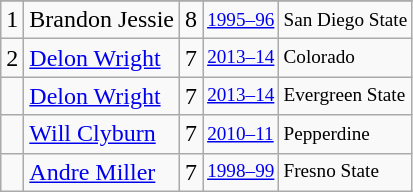<table class="wikitable">
<tr>
</tr>
<tr>
<td>1</td>
<td>Brandon Jessie</td>
<td>8</td>
<td style="font-size:80%;"><a href='#'>1995–96</a></td>
<td style="font-size:80%;">San Diego State</td>
</tr>
<tr>
<td>2</td>
<td><a href='#'>Delon Wright</a></td>
<td>7</td>
<td style="font-size:80%;"><a href='#'>2013–14</a></td>
<td style="font-size:80%;">Colorado</td>
</tr>
<tr>
<td></td>
<td><a href='#'>Delon Wright</a></td>
<td>7</td>
<td style="font-size:80%;"><a href='#'>2013–14</a></td>
<td style="font-size:80%;">Evergreen State</td>
</tr>
<tr>
<td></td>
<td><a href='#'>Will Clyburn</a></td>
<td>7</td>
<td style="font-size:80%;"><a href='#'>2010–11</a></td>
<td style="font-size:80%;">Pepperdine</td>
</tr>
<tr>
<td></td>
<td><a href='#'>Andre Miller</a></td>
<td>7</td>
<td style="font-size:80%;"><a href='#'>1998–99</a></td>
<td style="font-size:80%;">Fresno State</td>
</tr>
</table>
